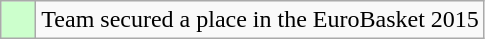<table class="wikitable">
<tr>
<td style="background:#cfc;">    </td>
<td>Team secured a place in the EuroBasket 2015</td>
</tr>
</table>
